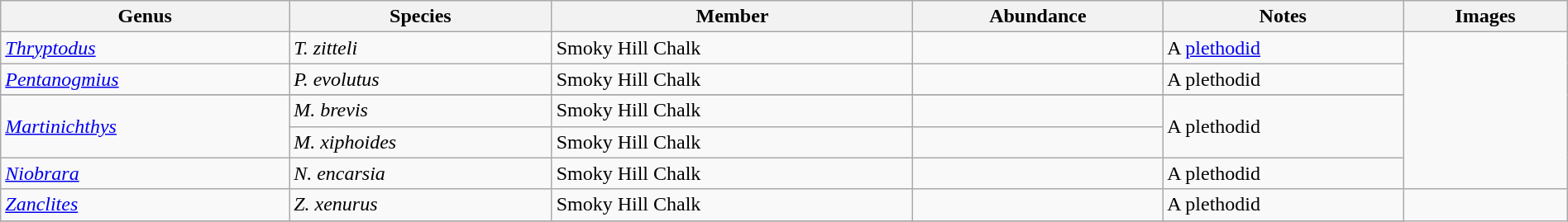<table class="wikitable" style="margin:auto; width:100%;">
<tr>
<th>Genus</th>
<th>Species</th>
<th>Member</th>
<th>Abundance</th>
<th>Notes</th>
<th>Images</th>
</tr>
<tr>
<td><em><a href='#'>Thryptodus</a></em></td>
<td><em>T. zitteli</em></td>
<td>Smoky Hill Chalk</td>
<td></td>
<td>A <a href='#'>plethodid</a></td>
<td rowspan=6></td>
</tr>
<tr>
<td><em><a href='#'>Pentanogmius</a></em></td>
<td><em>P. evolutus</em></td>
<td>Smoky Hill Chalk</td>
<td></td>
<td>A plethodid</td>
</tr>
<tr>
</tr>
<tr>
<td rowspan=2><em><a href='#'>Martinichthys</a></em></td>
<td><em>M. brevis</em></td>
<td>Smoky Hill Chalk</td>
<td></td>
<td rowspan=2>A plethodid</td>
</tr>
<tr>
<td><em>M. xiphoides</em></td>
<td>Smoky Hill Chalk</td>
<td></td>
</tr>
<tr>
<td><em><a href='#'>Niobrara</a></em></td>
<td><em>N. encarsia</em></td>
<td>Smoky Hill Chalk</td>
<td></td>
<td>A plethodid</td>
</tr>
<tr>
<td><em><a href='#'>Zanclites</a></em></td>
<td><em>Z. xenurus</em></td>
<td>Smoky Hill Chalk</td>
<td></td>
<td>A plethodid</td>
</tr>
<tr>
</tr>
</table>
